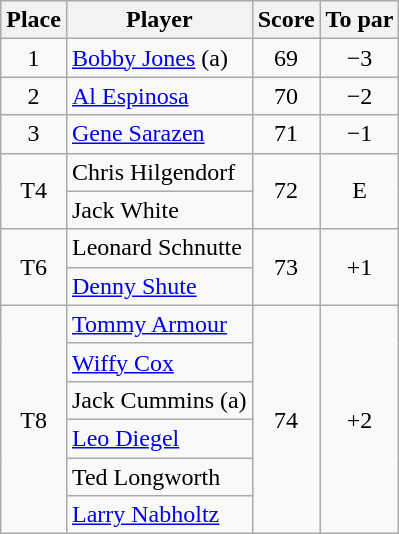<table class=wikitable>
<tr>
<th>Place</th>
<th>Player</th>
<th>Score</th>
<th>To par</th>
</tr>
<tr>
<td align=center>1</td>
<td> <a href='#'>Bobby Jones</a> (a)</td>
<td align=center>69</td>
<td align=center>−3</td>
</tr>
<tr>
<td align=center>2</td>
<td> <a href='#'>Al Espinosa</a></td>
<td align=center>70</td>
<td align=center>−2</td>
</tr>
<tr>
<td align=center>3</td>
<td> <a href='#'>Gene Sarazen</a></td>
<td align=center>71</td>
<td align=center>−1</td>
</tr>
<tr>
<td rowspan=2 align=center>T4</td>
<td> Chris Hilgendorf</td>
<td rowspan=2 align=center>72</td>
<td rowspan=2 align=center>E</td>
</tr>
<tr>
<td> Jack White</td>
</tr>
<tr>
<td rowspan=2 align=center>T6</td>
<td> Leonard Schnutte</td>
<td rowspan=2 align=center>73</td>
<td rowspan=2 align=center>+1</td>
</tr>
<tr>
<td> <a href='#'>Denny Shute</a></td>
</tr>
<tr>
<td rowspan=6 align=center>T8</td>
<td> <a href='#'>Tommy Armour</a></td>
<td rowspan=6 align=center>74</td>
<td rowspan=6 align=center>+2</td>
</tr>
<tr>
<td> <a href='#'>Wiffy Cox</a> </td>
</tr>
<tr>
<td> Jack Cummins (a)</td>
</tr>
<tr>
<td> <a href='#'>Leo Diegel</a></td>
</tr>
<tr>
<td> Ted Longworth</td>
</tr>
<tr>
<td> <a href='#'>Larry Nabholtz</a></td>
</tr>
</table>
